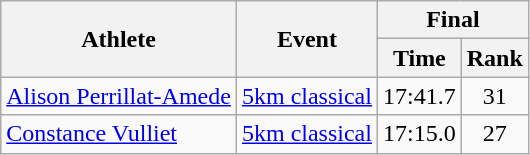<table class="wikitable">
<tr>
<th rowspan="2">Athlete</th>
<th rowspan="2">Event</th>
<th colspan="2">Final</th>
</tr>
<tr>
<th>Time</th>
<th>Rank</th>
</tr>
<tr>
<td rowspan="1"><a href='#'>Alison Perrillat-Amede</a></td>
<td><a href='#'>5km classical</a></td>
<td align="center">17:41.7</td>
<td align="center">31</td>
</tr>
<tr>
<td rowspan="1"><a href='#'>Constance Vulliet</a></td>
<td><a href='#'>5km classical</a></td>
<td align="center">17:15.0</td>
<td align="center">27</td>
</tr>
</table>
